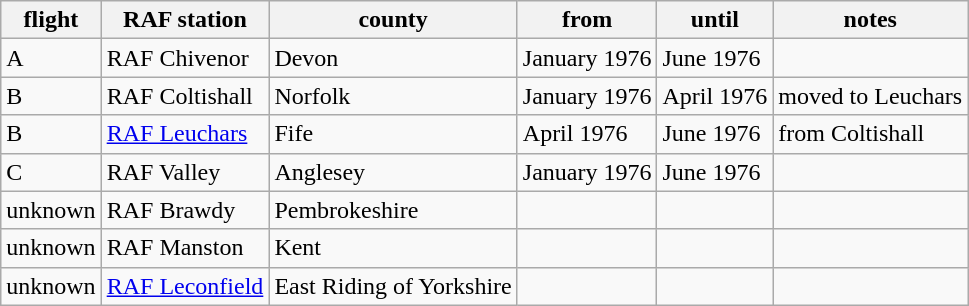<table class=wikitable>
<tr>
<th>flight</th>
<th>RAF station</th>
<th>county</th>
<th>from</th>
<th>until</th>
<th>notes</th>
</tr>
<tr>
<td>A</td>
<td>RAF Chivenor</td>
<td>Devon</td>
<td>January 1976</td>
<td>June 1976</td>
<td></td>
</tr>
<tr>
<td>B</td>
<td>RAF Coltishall</td>
<td>Norfolk</td>
<td>January 1976</td>
<td>April 1976</td>
<td>moved to Leuchars</td>
</tr>
<tr>
<td>B</td>
<td><a href='#'>RAF Leuchars</a></td>
<td>Fife</td>
<td>April 1976</td>
<td>June 1976</td>
<td>from Coltishall</td>
</tr>
<tr>
<td>C</td>
<td>RAF Valley</td>
<td>Anglesey</td>
<td>January 1976</td>
<td>June 1976</td>
<td></td>
</tr>
<tr>
<td>unknown</td>
<td>RAF Brawdy</td>
<td>Pembrokeshire</td>
<td></td>
<td></td>
<td></td>
</tr>
<tr>
<td>unknown</td>
<td>RAF Manston</td>
<td>Kent</td>
<td></td>
<td></td>
<td></td>
</tr>
<tr>
<td>unknown</td>
<td><a href='#'>RAF Leconfield</a></td>
<td>East Riding of Yorkshire</td>
<td></td>
<td></td>
<td></td>
</tr>
</table>
